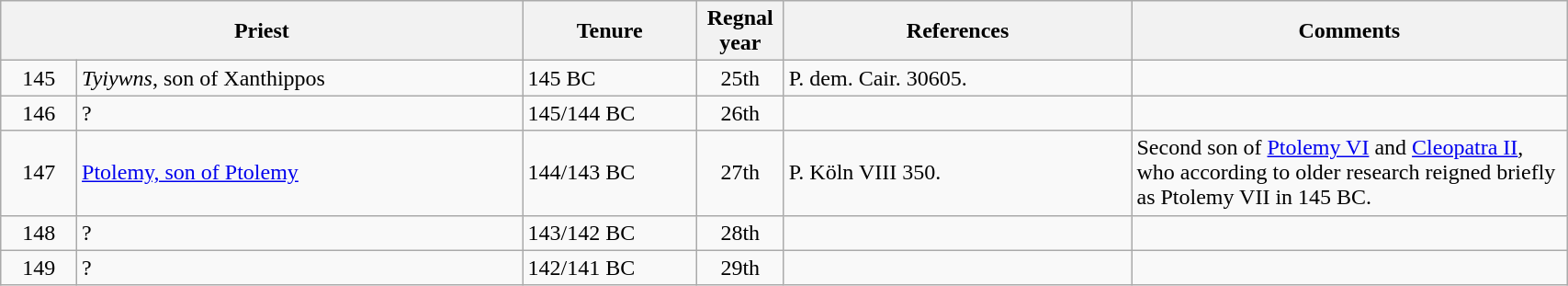<table class="wikitable" style="width:90%;">
<tr style="background-color:#f9f9f9;">
<th bgcolor="#FFDEAD" style="width:30%;" colspan="2"><strong>Priest</strong></th>
<th bgcolor="#FFDEAD" style="width:10%;">Tenure</th>
<th bgcolor="#FFDEAD" style="width:5%;">Regnal year</th>
<th bgcolor="#FFDEAD" style="width:20%;">References</th>
<th bgcolor="#FFDEAD" style="width:25%;">Comments</th>
</tr>
<tr>
<td align="center">145</td>
<td><em>Tyiywns</em>, son of Xanthippos</td>
<td>145 BC</td>
<td align="center">25th</td>
<td>P. dem. Cair. 30605.</td>
<td></td>
</tr>
<tr>
<td align="center">146</td>
<td>?</td>
<td>145/144 BC</td>
<td align="center">26th</td>
<td></td>
<td></td>
</tr>
<tr>
<td align="center">147</td>
<td><a href='#'>Ptolemy, son of Ptolemy</a></td>
<td>144/143 BC</td>
<td align="center">27th</td>
<td>P. Köln VIII 350.</td>
<td>Second son of <a href='#'>Ptolemy VI</a> and <a href='#'>Cleopatra II</a>, who according to older research reigned briefly as Ptolemy VII in 145 BC.</td>
</tr>
<tr>
<td align="center">148</td>
<td>?</td>
<td>143/142 BC</td>
<td align="center">28th</td>
<td></td>
<td></td>
</tr>
<tr>
<td align="center">149</td>
<td>?</td>
<td>142/141 BC</td>
<td align="center">29th</td>
<td></td>
<td></td>
</tr>
</table>
